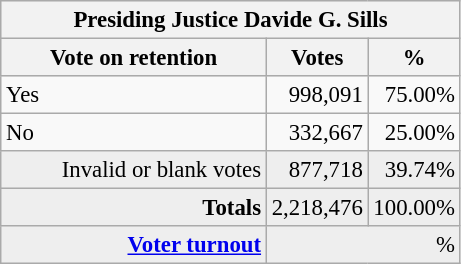<table class="wikitable" style="font-size: 95%;">
<tr style="background-color:#E9E9E9">
<th colspan=7>Presiding Justice Davide G. Sills</th>
</tr>
<tr style="background-color:#E9E9E9">
<th style="width: 170px">Vote on retention</th>
<th style="width: 50px">Votes</th>
<th style="width: 40px">%</th>
</tr>
<tr>
<td>Yes</td>
<td align="right">998,091</td>
<td align="right">75.00%</td>
</tr>
<tr>
<td>No</td>
<td align="right">332,667</td>
<td align="right">25.00%</td>
</tr>
<tr style="background-color:#EEEEEE">
<td align="right">Invalid or blank votes</td>
<td align="right">877,718</td>
<td align="right">39.74%</td>
</tr>
<tr style="background-color:#EEEEEE">
<td colspan="1" align="right"><strong>Totals</strong></td>
<td align="right">2,218,476</td>
<td align="right">100.00%</td>
</tr>
<tr style="background-color:#EEEEEE">
<td align="right"><strong><a href='#'>Voter turnout</a></strong></td>
<td colspan="2" align="right">%</td>
</tr>
</table>
